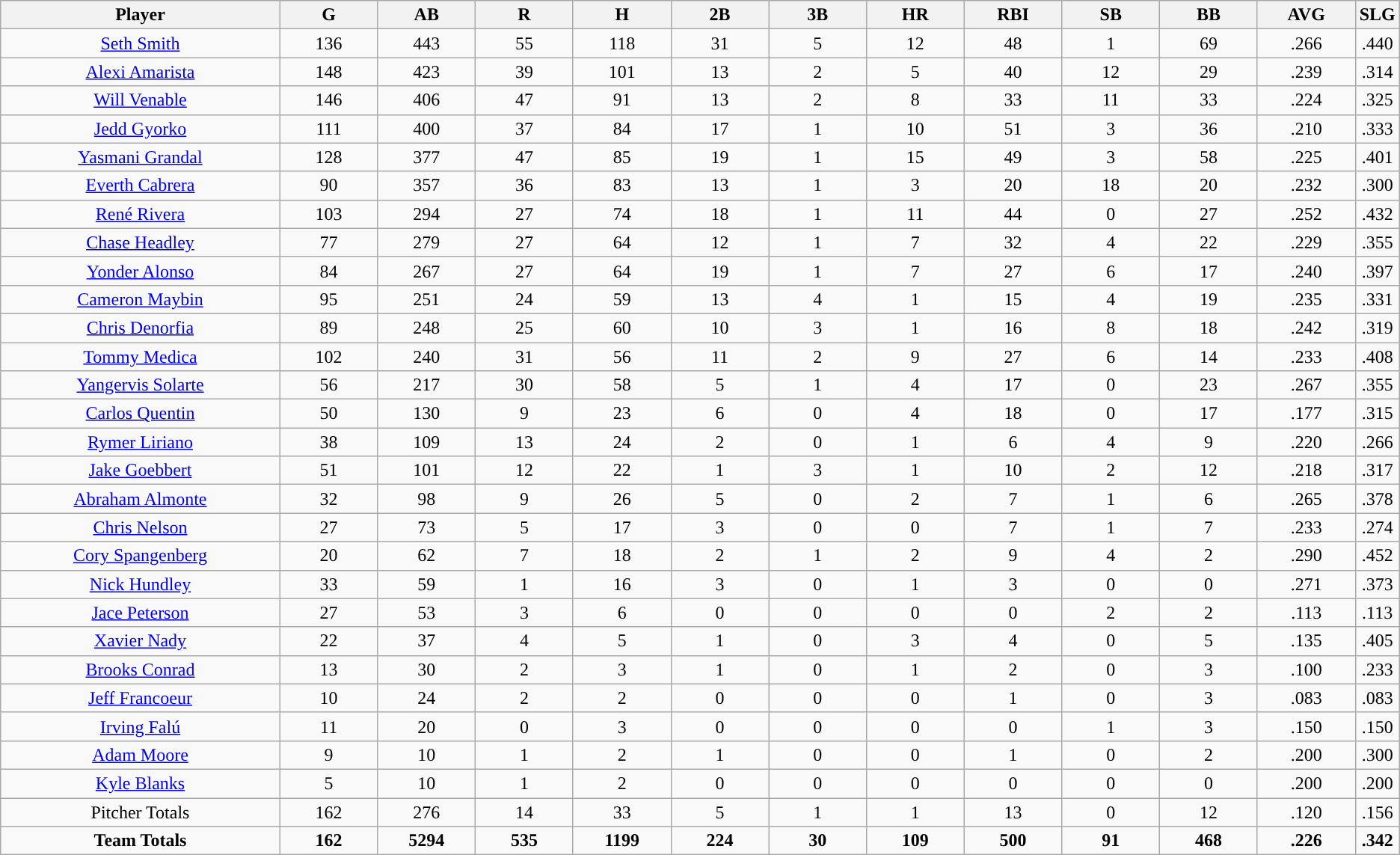<table class=wikitable style="text-align:center">
<tr>
<th bgcolor=#DDDDFF; width="20%">Player</th>
<th bgcolor=#DDDDFF; width="7%">G</th>
<th bgcolor=#DDDDFF; width="7%">AB</th>
<th bgcolor=#DDDDFF; width="7%">R</th>
<th bgcolor=#DDDDFF; width="7%">H</th>
<th bgcolor=#DDDDFF; width="7%">2B</th>
<th bgcolor=#DDDDFF; width="7%">3B</th>
<th bgcolor=#DDDDFF; width="7%">HR</th>
<th bgcolor=#DDDDFF; width="7%">RBI</th>
<th bgcolor=#DDDDFF; width="7%">SB</th>
<th bgcolor=#DDDDFF; width="7%">BB</th>
<th bgcolor=#DDDDFF; width="7%'">AVG</th>
<th bgcolor=#DDDDFF; width="7%">SLG</th>
</tr>
<tr>
<td><a href='#'>Seth Smith</a></td>
<td>136</td>
<td>443</td>
<td>55</td>
<td>118</td>
<td>31</td>
<td>5</td>
<td>12</td>
<td>48</td>
<td>1</td>
<td>69</td>
<td>.266</td>
<td>.440</td>
</tr>
<tr>
<td><a href='#'>Alexi Amarista</a></td>
<td>148</td>
<td>423</td>
<td>39</td>
<td>101</td>
<td>13</td>
<td>2</td>
<td>5</td>
<td>40</td>
<td>12</td>
<td>29</td>
<td>.239</td>
<td>.314</td>
</tr>
<tr>
<td><a href='#'>Will Venable</a></td>
<td>146</td>
<td>406</td>
<td>47</td>
<td>91</td>
<td>13</td>
<td>2</td>
<td>8</td>
<td>33</td>
<td>11</td>
<td>33</td>
<td>.224</td>
<td>.325</td>
</tr>
<tr>
<td><a href='#'>Jedd Gyorko</a></td>
<td>111</td>
<td>400</td>
<td>37</td>
<td>84</td>
<td>17</td>
<td>1</td>
<td>10</td>
<td>51</td>
<td>3</td>
<td>36</td>
<td>.210</td>
<td>.333</td>
</tr>
<tr>
<td><a href='#'>Yasmani Grandal</a></td>
<td>128</td>
<td>377</td>
<td>47</td>
<td>85</td>
<td>19</td>
<td>1</td>
<td>15</td>
<td>49</td>
<td>3</td>
<td>58</td>
<td>.225</td>
<td>.401</td>
</tr>
<tr>
<td><a href='#'>Everth Cabrera</a></td>
<td>90</td>
<td>357</td>
<td>36</td>
<td>83</td>
<td>13</td>
<td>1</td>
<td>3</td>
<td>20</td>
<td>18</td>
<td>20</td>
<td>.232</td>
<td>.300</td>
</tr>
<tr>
<td><a href='#'>René Rivera</a></td>
<td>103</td>
<td>294</td>
<td>27</td>
<td>74</td>
<td>18</td>
<td>1</td>
<td>11</td>
<td>44</td>
<td>0</td>
<td>27</td>
<td>.252</td>
<td>.432</td>
</tr>
<tr>
<td><a href='#'>Chase Headley</a></td>
<td>77</td>
<td>279</td>
<td>27</td>
<td>64</td>
<td>12</td>
<td>1</td>
<td>7</td>
<td>32</td>
<td>4</td>
<td>22</td>
<td>.229</td>
<td>.355</td>
</tr>
<tr>
<td><a href='#'>Yonder Alonso</a></td>
<td>84</td>
<td>267</td>
<td>27</td>
<td>64</td>
<td>19</td>
<td>1</td>
<td>7</td>
<td>27</td>
<td>6</td>
<td>17</td>
<td>.240</td>
<td>.397</td>
</tr>
<tr>
<td><a href='#'>Cameron Maybin</a></td>
<td>95</td>
<td>251</td>
<td>24</td>
<td>59</td>
<td>13</td>
<td>4</td>
<td>1</td>
<td>15</td>
<td>4</td>
<td>19</td>
<td>.235</td>
<td>.331</td>
</tr>
<tr>
<td><a href='#'>Chris Denorfia</a></td>
<td>89</td>
<td>248</td>
<td>25</td>
<td>60</td>
<td>10</td>
<td>3</td>
<td>1</td>
<td>16</td>
<td>8</td>
<td>18</td>
<td>.242</td>
<td>.319</td>
</tr>
<tr>
<td><a href='#'>Tommy Medica</a></td>
<td>102</td>
<td>240</td>
<td>31</td>
<td>56</td>
<td>11</td>
<td>2</td>
<td>9</td>
<td>27</td>
<td>6</td>
<td>14</td>
<td>.233</td>
<td>.408</td>
</tr>
<tr>
<td><a href='#'>Yangervis Solarte</a></td>
<td>56</td>
<td>217</td>
<td>30</td>
<td>58</td>
<td>5</td>
<td>1</td>
<td>4</td>
<td>17</td>
<td>0</td>
<td>23</td>
<td>.267</td>
<td>.355</td>
</tr>
<tr>
<td><a href='#'>Carlos Quentin</a></td>
<td>50</td>
<td>130</td>
<td>9</td>
<td>23</td>
<td>6</td>
<td>0</td>
<td>4</td>
<td>18</td>
<td>0</td>
<td>17</td>
<td>.177</td>
<td>.315</td>
</tr>
<tr>
<td><a href='#'>Rymer Liriano</a></td>
<td>38</td>
<td>109</td>
<td>13</td>
<td>24</td>
<td>2</td>
<td>0</td>
<td>1</td>
<td>6</td>
<td>4</td>
<td>9</td>
<td>.220</td>
<td>.266</td>
</tr>
<tr>
<td><a href='#'>Jake Goebbert</a></td>
<td>51</td>
<td>101</td>
<td>12</td>
<td>22</td>
<td>1</td>
<td>3</td>
<td>1</td>
<td>10</td>
<td>2</td>
<td>12</td>
<td>.218</td>
<td>.317</td>
</tr>
<tr>
<td><a href='#'>Abraham Almonte</a></td>
<td>32</td>
<td>98</td>
<td>9</td>
<td>26</td>
<td>5</td>
<td>0</td>
<td>2</td>
<td>7</td>
<td>1</td>
<td>6</td>
<td>.265</td>
<td>.378</td>
</tr>
<tr>
<td><a href='#'>Chris Nelson</a></td>
<td>27</td>
<td>73</td>
<td>5</td>
<td>17</td>
<td>3</td>
<td>0</td>
<td>0</td>
<td>7</td>
<td>1</td>
<td>7</td>
<td>.233</td>
<td>.274</td>
</tr>
<tr>
<td><a href='#'>Cory Spangenberg</a></td>
<td>20</td>
<td>62</td>
<td>7</td>
<td>18</td>
<td>2</td>
<td>1</td>
<td>2</td>
<td>9</td>
<td>4</td>
<td>2</td>
<td>.290</td>
<td>.452</td>
</tr>
<tr>
<td><a href='#'>Nick Hundley</a></td>
<td>33</td>
<td>59</td>
<td>1</td>
<td>16</td>
<td>3</td>
<td>0</td>
<td>1</td>
<td>3</td>
<td>0</td>
<td>0</td>
<td>.271</td>
<td>.373</td>
</tr>
<tr>
<td><a href='#'>Jace Peterson</a></td>
<td>27</td>
<td>53</td>
<td>3</td>
<td>6</td>
<td>0</td>
<td>0</td>
<td>0</td>
<td>0</td>
<td>2</td>
<td>2</td>
<td>.113</td>
<td>.113</td>
</tr>
<tr>
<td><a href='#'>Xavier Nady</a></td>
<td>22</td>
<td>37</td>
<td>4</td>
<td>5</td>
<td>1</td>
<td>0</td>
<td>3</td>
<td>4</td>
<td>0</td>
<td>5</td>
<td>.135</td>
<td>.405</td>
</tr>
<tr>
<td><a href='#'>Brooks Conrad</a></td>
<td>13</td>
<td>30</td>
<td>2</td>
<td>3</td>
<td>1</td>
<td>0</td>
<td>1</td>
<td>2</td>
<td>0</td>
<td>3</td>
<td>.100</td>
<td>.233</td>
</tr>
<tr>
<td><a href='#'>Jeff Francoeur</a></td>
<td>10</td>
<td>24</td>
<td>2</td>
<td>2</td>
<td>0</td>
<td>0</td>
<td>0</td>
<td>1</td>
<td>0</td>
<td>3</td>
<td>.083</td>
<td>.083</td>
</tr>
<tr>
<td><a href='#'>Irving Falú</a></td>
<td>11</td>
<td>20</td>
<td>0</td>
<td>3</td>
<td>0</td>
<td>0</td>
<td>0</td>
<td>0</td>
<td>1</td>
<td>3</td>
<td>.150</td>
<td>.150</td>
</tr>
<tr>
<td><a href='#'>Adam Moore</a></td>
<td>9</td>
<td>10</td>
<td>1</td>
<td>2</td>
<td>1</td>
<td>0</td>
<td>0</td>
<td>1</td>
<td>0</td>
<td>2</td>
<td>.200</td>
<td>.300</td>
</tr>
<tr>
<td><a href='#'>Kyle Blanks</a></td>
<td>5</td>
<td>10</td>
<td>1</td>
<td>2</td>
<td>0</td>
<td>0</td>
<td>0</td>
<td>0</td>
<td>0</td>
<td>0</td>
<td>.200</td>
<td>.200</td>
</tr>
<tr>
<td>Pitcher Totals</td>
<td>162</td>
<td>276</td>
<td>14</td>
<td>33</td>
<td>5</td>
<td>1</td>
<td>1</td>
<td>13</td>
<td>0</td>
<td>12</td>
<td>.120</td>
<td>.156</td>
</tr>
<tr>
<td><strong>Team Totals</strong></td>
<td><strong>162</strong></td>
<td><strong>5294</strong></td>
<td><strong>535</strong></td>
<td><strong>1199</strong></td>
<td><strong>224</strong></td>
<td><strong>30</strong></td>
<td><strong>109</strong></td>
<td><strong>500</strong></td>
<td><strong>91</strong></td>
<td><strong>468</strong></td>
<td><strong>.226</strong></td>
<td><strong>.342</strong></td>
</tr>
</table>
